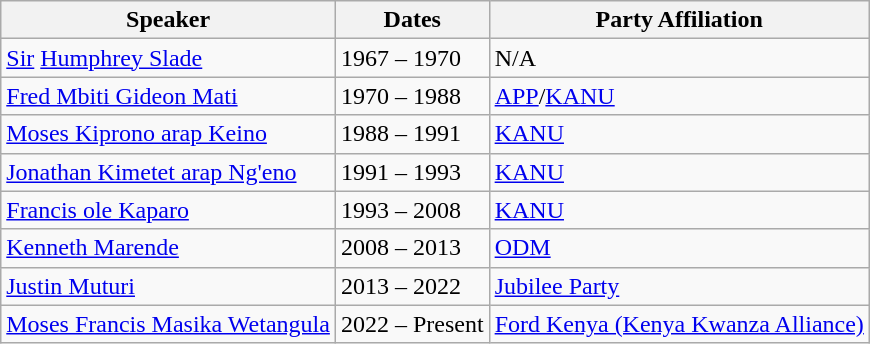<table class="wikitable">
<tr>
<th>Speaker </th>
<th>Dates</th>
<th>Party Affiliation</th>
</tr>
<tr>
<td><a href='#'>Sir</a> <a href='#'>Humphrey Slade</a></td>
<td>1967 – 1970</td>
<td>N/A</td>
</tr>
<tr>
<td><a href='#'>Fred Mbiti Gideon Mati</a></td>
<td>1970 – 1988</td>
<td><a href='#'>APP</a>/<a href='#'>KANU</a></td>
</tr>
<tr>
<td><a href='#'>Moses Kiprono arap Keino</a></td>
<td>1988 – 1991</td>
<td><a href='#'>KANU</a></td>
</tr>
<tr>
<td><a href='#'>Jonathan Kimetet arap Ng'eno</a></td>
<td>1991 – 1993</td>
<td><a href='#'>KANU</a></td>
</tr>
<tr>
<td><a href='#'>Francis ole Kaparo</a></td>
<td>1993 – 2008</td>
<td><a href='#'>KANU</a></td>
</tr>
<tr>
<td><a href='#'>Kenneth Marende</a></td>
<td>2008 – 2013</td>
<td><a href='#'>ODM</a></td>
</tr>
<tr>
<td><a href='#'>Justin Muturi</a></td>
<td>2013 – 2022</td>
<td><a href='#'>Jubilee Party</a></td>
</tr>
<tr>
<td><a href='#'>Moses Francis Masika Wetangula</a></td>
<td>2022 – Present</td>
<td><a href='#'>Ford Kenya (Kenya Kwanza Alliance)</a></td>
</tr>
</table>
